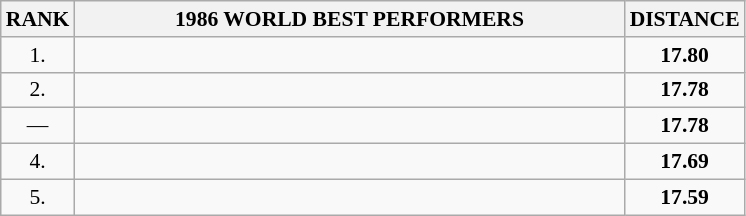<table class="wikitable" style="border-collapse: collapse; font-size: 90%;">
<tr>
<th>RANK</th>
<th align="center" style="width: 25em">1986 WORLD BEST PERFORMERS</th>
<th align="center" style="width: 5em">DISTANCE</th>
</tr>
<tr>
<td align="center">1.</td>
<td></td>
<td align="center"><strong>17.80</strong></td>
</tr>
<tr>
<td align="center">2.</td>
<td></td>
<td align="center"><strong>17.78</strong></td>
</tr>
<tr>
<td align="center">—</td>
<td></td>
<td align="center"><strong>17.78</strong></td>
</tr>
<tr>
<td align="center">4.</td>
<td></td>
<td align="center"><strong>17.69</strong></td>
</tr>
<tr>
<td align="center">5.</td>
<td></td>
<td align="center"><strong>17.59</strong></td>
</tr>
</table>
